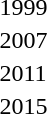<table>
<tr>
<td>1999</td>
<td></td>
<td></td>
<td><br></td>
</tr>
<tr>
<td>2007</td>
<td></td>
<td></td>
<td><br></td>
</tr>
<tr>
<td rowspan=2>2011<br></td>
<td rowspan=2></td>
<td rowspan=2></td>
<td></td>
</tr>
<tr>
<td></td>
</tr>
<tr>
<td rowspan=2>2015<br></td>
<td rowspan=2></td>
<td rowspan=2></td>
<td></td>
</tr>
<tr>
<td></td>
</tr>
</table>
